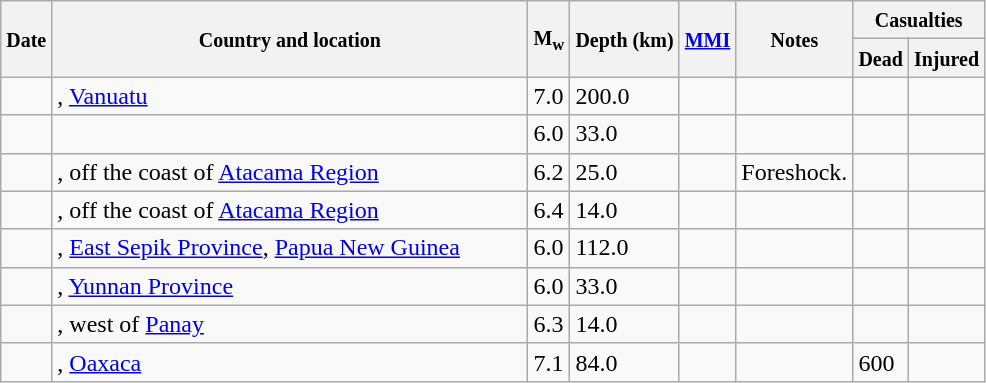<table class="wikitable sortable sort-under" style="border:1px black; margin-left:1em;">
<tr>
<th rowspan="2"><small>Date</small></th>
<th rowspan="2" style="width: 310px"><small>Country and location</small></th>
<th rowspan="2"><small>M<sub>w</sub></small></th>
<th rowspan="2"><small>Depth (km)</small></th>
<th rowspan="2"><small><a href='#'>MMI</a></small></th>
<th rowspan="2" class="unsortable"><small>Notes</small></th>
<th colspan="2"><small>Casualties</small></th>
</tr>
<tr>
<th><small>Dead</small></th>
<th><small>Injured</small></th>
</tr>
<tr>
<td></td>
<td>, <a href='#'>Vanuatu</a></td>
<td>7.0</td>
<td>200.0</td>
<td></td>
<td></td>
<td></td>
<td></td>
</tr>
<tr>
<td></td>
<td></td>
<td>6.0</td>
<td>33.0</td>
<td></td>
<td></td>
<td></td>
<td></td>
</tr>
<tr>
<td></td>
<td>, off the coast of <a href='#'>Atacama Region</a></td>
<td>6.2</td>
<td>25.0</td>
<td></td>
<td>Foreshock.</td>
<td></td>
<td></td>
</tr>
<tr>
<td></td>
<td>, off the coast of <a href='#'>Atacama Region</a></td>
<td>6.4</td>
<td>14.0</td>
<td></td>
<td></td>
<td></td>
<td></td>
</tr>
<tr>
<td></td>
<td>, <a href='#'>East Sepik Province</a>, <a href='#'>Papua New Guinea</a></td>
<td>6.0</td>
<td>112.0</td>
<td></td>
<td></td>
<td></td>
<td></td>
</tr>
<tr>
<td></td>
<td>, <a href='#'>Yunnan Province</a></td>
<td>6.0</td>
<td>33.0</td>
<td></td>
<td></td>
<td></td>
<td></td>
</tr>
<tr>
<td></td>
<td>, west of <a href='#'>Panay</a></td>
<td>6.3</td>
<td>14.0</td>
<td></td>
<td></td>
<td></td>
<td></td>
</tr>
<tr>
<td></td>
<td>, <a href='#'>Oaxaca</a></td>
<td>7.1</td>
<td>84.0</td>
<td></td>
<td></td>
<td>600</td>
<td></td>
</tr>
</table>
